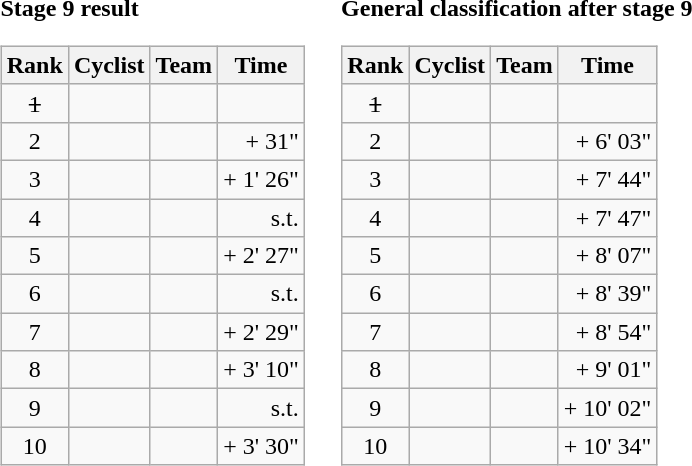<table>
<tr>
<td><strong>Stage 9 result</strong><br><table class="wikitable">
<tr>
<th scope="col">Rank</th>
<th scope="col">Cyclist</th>
<th scope="col">Team</th>
<th scope="col">Time</th>
</tr>
<tr>
<td style="text-align:center;"><del>1</del></td>
<td><del></del> </td>
<td><del></del></td>
<td style="text-align:right;"><del></del></td>
</tr>
<tr>
<td style="text-align:center;">2</td>
<td></td>
<td></td>
<td style="text-align:right;">+ 31"</td>
</tr>
<tr>
<td style="text-align:center;">3</td>
<td></td>
<td></td>
<td style="text-align:right;">+ 1' 26"</td>
</tr>
<tr>
<td style="text-align:center;">4</td>
<td></td>
<td></td>
<td style="text-align:right;">s.t.</td>
</tr>
<tr>
<td style="text-align:center;">5</td>
<td></td>
<td></td>
<td style="text-align:right;">+ 2' 27"</td>
</tr>
<tr>
<td style="text-align:center;">6</td>
<td></td>
<td></td>
<td style="text-align:right;">s.t.</td>
</tr>
<tr>
<td style="text-align:center;">7</td>
<td></td>
<td></td>
<td style="text-align:right;">+ 2' 29"</td>
</tr>
<tr>
<td style="text-align:center;">8</td>
<td></td>
<td></td>
<td style="text-align:right;">+ 3' 10"</td>
</tr>
<tr>
<td style="text-align:center;">9</td>
<td></td>
<td></td>
<td style="text-align:right;">s.t.</td>
</tr>
<tr>
<td style="text-align:center;">10</td>
<td></td>
<td></td>
<td style="text-align:right;">+ 3' 30"</td>
</tr>
</table>
</td>
<td></td>
<td><strong>General classification after stage 9</strong><br><table class="wikitable">
<tr>
<th scope="col">Rank</th>
<th scope="col">Cyclist</th>
<th scope="col">Team</th>
<th scope="col">Time</th>
</tr>
<tr>
<td style="text-align:center;"><del>1</del></td>
<td><del></del> </td>
<td><del></del></td>
<td style="text-align:right;"><del></del></td>
</tr>
<tr>
<td style="text-align:center;">2</td>
<td></td>
<td></td>
<td style="text-align:right;">+ 6' 03"</td>
</tr>
<tr>
<td style="text-align:center;">3</td>
<td></td>
<td></td>
<td style="text-align:right;">+ 7' 44"</td>
</tr>
<tr>
<td style="text-align:center;">4</td>
<td></td>
<td></td>
<td style="text-align:right;">+ 7' 47"</td>
</tr>
<tr>
<td style="text-align:center;">5</td>
<td></td>
<td></td>
<td style="text-align:right;">+ 8' 07"</td>
</tr>
<tr>
<td style="text-align:center;">6</td>
<td></td>
<td></td>
<td style="text-align:right;">+ 8' 39"</td>
</tr>
<tr>
<td style="text-align:center;">7</td>
<td></td>
<td></td>
<td style="text-align:right;">+ 8' 54"</td>
</tr>
<tr>
<td style="text-align:center;">8</td>
<td></td>
<td></td>
<td style="text-align:right;">+ 9' 01"</td>
</tr>
<tr>
<td style="text-align:center;">9</td>
<td></td>
<td></td>
<td style="text-align:right;">+ 10' 02"</td>
</tr>
<tr>
<td style="text-align:center;">10</td>
<td></td>
<td></td>
<td style="text-align:right;">+ 10' 34"</td>
</tr>
</table>
</td>
</tr>
</table>
